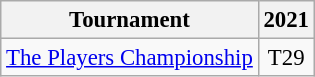<table class="wikitable" style="font-size:95%;text-align:center;">
<tr>
<th>Tournament</th>
<th>2021</th>
</tr>
<tr>
<td align=left><a href='#'>The Players Championship</a></td>
<td>T29</td>
</tr>
</table>
